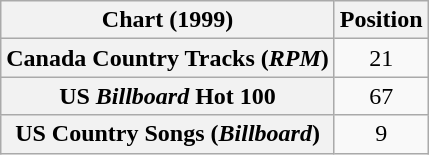<table class="wikitable sortable plainrowheaders" style="text-align:center">
<tr>
<th>Chart (1999)</th>
<th>Position</th>
</tr>
<tr>
<th scope="row">Canada Country Tracks (<em>RPM</em>)</th>
<td>21</td>
</tr>
<tr>
<th scope="row">US <em>Billboard</em> Hot 100</th>
<td>67</td>
</tr>
<tr>
<th scope="row">US Country Songs (<em>Billboard</em>)</th>
<td>9</td>
</tr>
</table>
